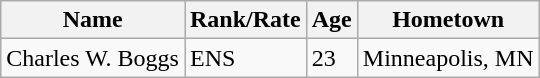<table class="wikitable">
<tr>
<th>Name</th>
<th>Rank/Rate</th>
<th>Age</th>
<th>Hometown</th>
</tr>
<tr>
<td>Charles W. Boggs</td>
<td>ENS</td>
<td>23</td>
<td>Minneapolis, MN</td>
</tr>
</table>
